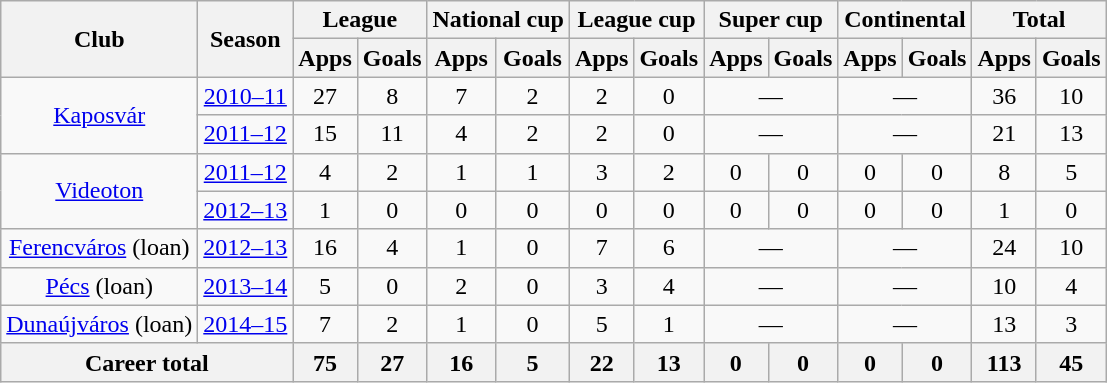<table class="wikitable" style="text-align:center">
<tr>
<th rowspan="2">Club</th>
<th rowspan="2">Season</th>
<th colspan="2">League</th>
<th colspan="2">National cup</th>
<th colspan="2">League cup</th>
<th colspan="2">Super cup</th>
<th colspan="2">Continental</th>
<th colspan="2">Total</th>
</tr>
<tr>
<th>Apps</th>
<th>Goals</th>
<th>Apps</th>
<th>Goals</th>
<th>Apps</th>
<th>Goals</th>
<th>Apps</th>
<th>Goals</th>
<th>Apps</th>
<th>Goals</th>
<th>Apps</th>
<th>Goals</th>
</tr>
<tr>
<td rowspan="2"><a href='#'>Kaposvár</a></td>
<td><a href='#'>2010–11</a></td>
<td>27</td>
<td>8</td>
<td>7</td>
<td>2</td>
<td>2</td>
<td>0</td>
<td colspan="2">—</td>
<td colspan="2">—</td>
<td>36</td>
<td>10</td>
</tr>
<tr>
<td><a href='#'>2011–12</a></td>
<td>15</td>
<td>11</td>
<td>4</td>
<td>2</td>
<td>2</td>
<td>0</td>
<td colspan="2">—</td>
<td colspan="2">—</td>
<td>21</td>
<td>13</td>
</tr>
<tr>
<td rowspan="2"><a href='#'>Videoton</a></td>
<td><a href='#'>2011–12</a></td>
<td>4</td>
<td>2</td>
<td>1</td>
<td>1</td>
<td>3</td>
<td>2</td>
<td>0</td>
<td>0</td>
<td>0</td>
<td>0</td>
<td>8</td>
<td>5</td>
</tr>
<tr>
<td><a href='#'>2012–13</a></td>
<td>1</td>
<td>0</td>
<td>0</td>
<td>0</td>
<td>0</td>
<td>0</td>
<td>0</td>
<td>0</td>
<td>0</td>
<td>0</td>
<td>1</td>
<td>0</td>
</tr>
<tr>
<td rowspan="1"><a href='#'>Ferencváros</a> (loan)</td>
<td><a href='#'>2012–13</a></td>
<td>16</td>
<td>4</td>
<td>1</td>
<td>0</td>
<td>7</td>
<td>6</td>
<td colspan="2">—</td>
<td colspan="2">—</td>
<td>24</td>
<td>10</td>
</tr>
<tr>
<td rowspan="1"><a href='#'>Pécs</a> (loan)</td>
<td><a href='#'>2013–14</a></td>
<td>5</td>
<td>0</td>
<td>2</td>
<td>0</td>
<td>3</td>
<td>4</td>
<td colspan="2">—</td>
<td colspan="2">—</td>
<td>10</td>
<td>4</td>
</tr>
<tr>
<td rowspan="1"><a href='#'>Dunaújváros</a> (loan)</td>
<td><a href='#'>2014–15</a></td>
<td>7</td>
<td>2</td>
<td>1</td>
<td>0</td>
<td>5</td>
<td>1</td>
<td colspan="2">—</td>
<td colspan="2">—</td>
<td>13</td>
<td>3</td>
</tr>
<tr>
<th colspan="2">Career total</th>
<th>75</th>
<th>27</th>
<th>16</th>
<th>5</th>
<th>22</th>
<th>13</th>
<th>0</th>
<th>0</th>
<th>0</th>
<th>0</th>
<th>113</th>
<th>45</th>
</tr>
</table>
